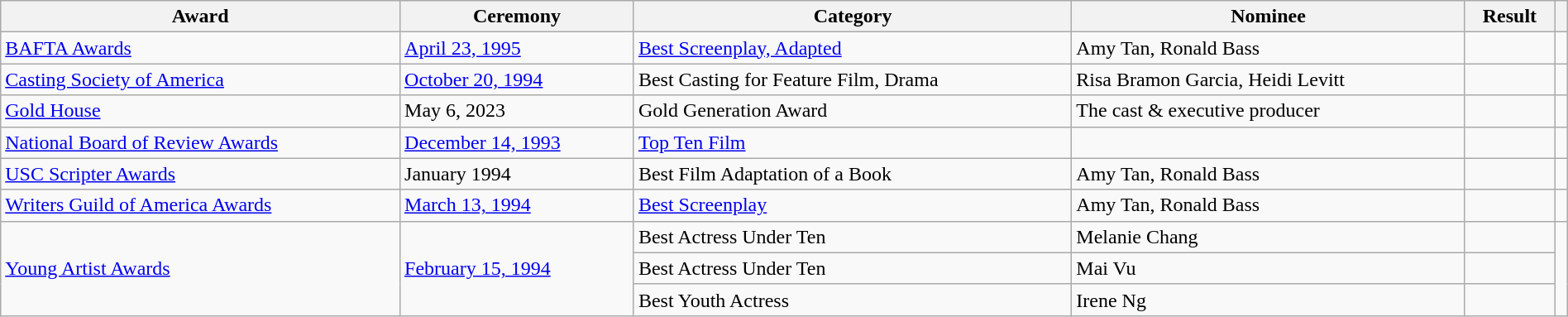<table class= "wikitable plainrowheaders sortable" width=100%>
<tr>
<th>Award</th>
<th>Ceremony</th>
<th>Category</th>
<th>Nominee</th>
<th>Result</th>
<th scope="col" class="unsortable"></th>
</tr>
<tr>
<td><a href='#'>BAFTA Awards</a></td>
<td><a href='#'>April 23, 1995</a></td>
<td><a href='#'>Best Screenplay, Adapted</a></td>
<td>Amy Tan, Ronald Bass</td>
<td></td>
<td align="center"></td>
</tr>
<tr>
<td><a href='#'>Casting Society of America</a></td>
<td><a href='#'>October 20, 1994</a></td>
<td>Best Casting for Feature Film, Drama</td>
<td>Risa Bramon Garcia, Heidi Levitt</td>
<td></td>
<td align="center"></td>
</tr>
<tr>
<td><a href='#'>Gold House</a></td>
<td>May 6, 2023</td>
<td>Gold Generation Award</td>
<td>The cast & executive producer</td>
<td></td>
<td align="center"></td>
</tr>
<tr>
<td><a href='#'>National Board of Review Awards</a></td>
<td><a href='#'>December 14, 1993</a></td>
<td><a href='#'>Top Ten Film</a></td>
<td></td>
<td></td>
<td align="center"></td>
</tr>
<tr>
<td><a href='#'>USC Scripter Awards</a></td>
<td>January 1994</td>
<td>Best Film Adaptation of a Book</td>
<td>Amy Tan, Ronald Bass</td>
<td></td>
<td align="center"></td>
</tr>
<tr>
<td><a href='#'>Writers Guild of America Awards</a></td>
<td><a href='#'>March 13, 1994</a></td>
<td><a href='#'>Best Screenplay</a></td>
<td>Amy Tan, Ronald Bass</td>
<td></td>
<td align="center"></td>
</tr>
<tr>
<td rowspan="3"><a href='#'>Young Artist Awards</a></td>
<td rowspan="3"><a href='#'>February 15, 1994</a></td>
<td>Best Actress Under Ten</td>
<td>Melanie Chang</td>
<td></td>
<td rowspan="3" align="center"></td>
</tr>
<tr>
<td>Best Actress Under Ten</td>
<td>Mai Vu</td>
<td></td>
</tr>
<tr>
<td>Best Youth Actress</td>
<td>Irene Ng</td>
<td></td>
</tr>
</table>
